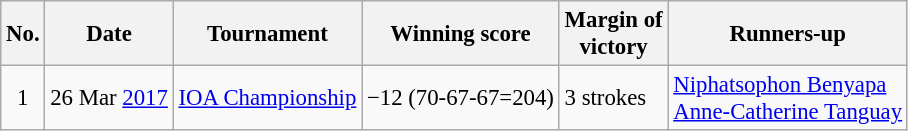<table class="wikitable" style="font-size:95%;">
<tr>
<th>No.</th>
<th>Date</th>
<th>Tournament</th>
<th>Winning score</th>
<th>Margin of<br>victory</th>
<th>Runners-up</th>
</tr>
<tr>
<td align=center>1</td>
<td>26 Mar <a href='#'>2017</a></td>
<td><a href='#'>IOA Championship</a></td>
<td>−12 (70-67-67=204)</td>
<td>3 strokes</td>
<td> <a href='#'>Niphatsophon Benyapa</a><br> <a href='#'>Anne-Catherine Tanguay</a></td>
</tr>
</table>
